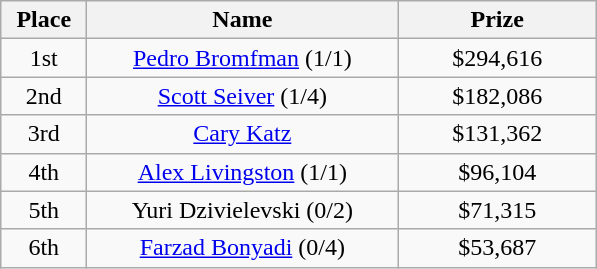<table class="wikitable">
<tr>
<th width="50">Place</th>
<th width="200">Name</th>
<th width="125">Prize</th>
</tr>
<tr>
<td align = "center">1st</td>
<td align = "center"> <a href='#'>Pedro Bromfman</a> (1/1)</td>
<td align = "center">$294,616</td>
</tr>
<tr>
<td align = "center">2nd</td>
<td align = "center"> <a href='#'>Scott Seiver</a> (1/4)</td>
<td align = "center">$182,086</td>
</tr>
<tr>
<td align = "center">3rd</td>
<td align = "center"> <a href='#'>Cary Katz</a></td>
<td align = "center">$131,362</td>
</tr>
<tr>
<td align = "center">4th</td>
<td align = "center"> <a href='#'>Alex Livingston</a> (1/1)</td>
<td align = "center">$96,104</td>
</tr>
<tr>
<td align = "center">5th</td>
<td align = "center"> Yuri Dzivielevski (0/2)</td>
<td align = "center">$71,315</td>
</tr>
<tr>
<td align = "center">6th</td>
<td align = "center"> <a href='#'>Farzad Bonyadi</a> (0/4)</td>
<td align = "center">$53,687</td>
</tr>
</table>
